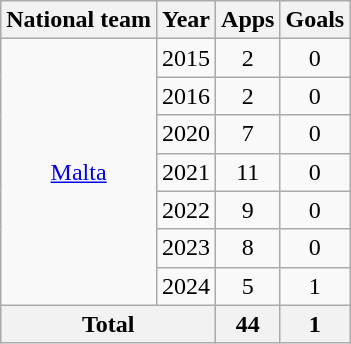<table class="wikitable" style="text-align: center;">
<tr>
<th>National team</th>
<th>Year</th>
<th>Apps</th>
<th>Goals</th>
</tr>
<tr>
<td rowspan="7"><a href='#'>Malta</a></td>
<td>2015</td>
<td>2</td>
<td>0</td>
</tr>
<tr>
<td>2016</td>
<td>2</td>
<td>0</td>
</tr>
<tr>
<td>2020</td>
<td>7</td>
<td>0</td>
</tr>
<tr>
<td>2021</td>
<td>11</td>
<td>0</td>
</tr>
<tr>
<td>2022</td>
<td>9</td>
<td>0</td>
</tr>
<tr>
<td>2023</td>
<td>8</td>
<td>0</td>
</tr>
<tr>
<td>2024</td>
<td>5</td>
<td>1</td>
</tr>
<tr>
<th colspan="2">Total</th>
<th>44</th>
<th>1</th>
</tr>
</table>
